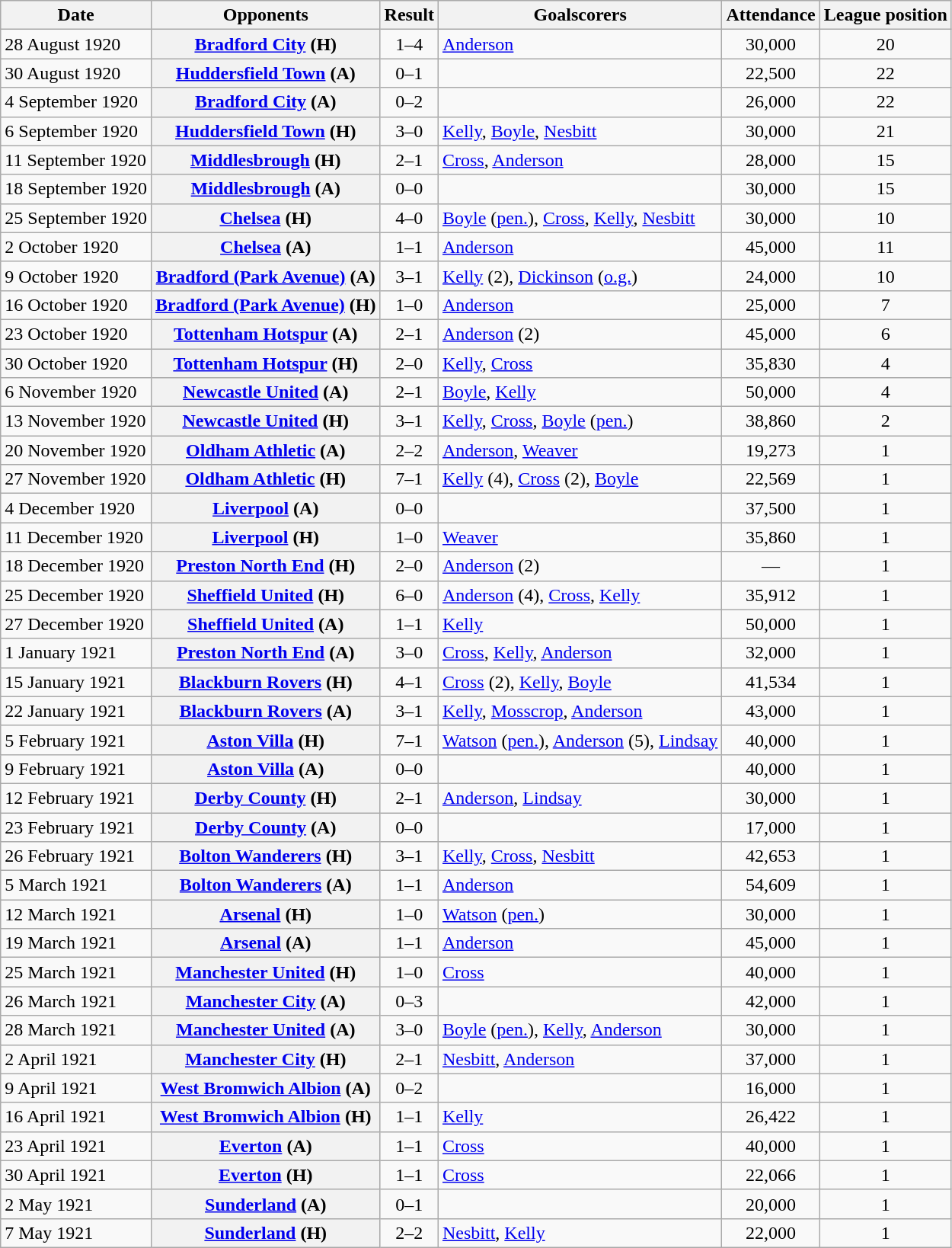<table class="wikitable plainrowheaders sortable">
<tr>
<th scope=col>Date</th>
<th scope=col>Opponents</th>
<th scope=col>Result</th>
<th scope=col class=unsortable>Goalscorers</th>
<th scope=col>Attendance</th>
<th scope=col class=unsortable>League position</th>
</tr>
<tr>
<td>28 August 1920</td>
<th scope=row><a href='#'>Bradford City</a> (H)</th>
<td align=center>1–4</td>
<td><a href='#'>Anderson</a></td>
<td align=center>30,000</td>
<td align=center>20</td>
</tr>
<tr>
<td>30 August 1920</td>
<th scope=row><a href='#'>Huddersfield Town</a> (A)</th>
<td align=center>0–1</td>
<td></td>
<td align=center>22,500</td>
<td align=center>22</td>
</tr>
<tr>
<td>4 September 1920</td>
<th scope=row><a href='#'>Bradford City</a> (A)</th>
<td align=center>0–2</td>
<td></td>
<td align=center>26,000</td>
<td align=center>22</td>
</tr>
<tr>
<td>6 September 1920</td>
<th scope=row><a href='#'>Huddersfield Town</a> (H)</th>
<td align=center>3–0</td>
<td><a href='#'>Kelly</a>, <a href='#'>Boyle</a>, <a href='#'>Nesbitt</a></td>
<td align=center>30,000</td>
<td align=center>21</td>
</tr>
<tr>
<td>11 September 1920</td>
<th scope=row><a href='#'>Middlesbrough</a> (H)</th>
<td align=center>2–1</td>
<td><a href='#'>Cross</a>, <a href='#'>Anderson</a></td>
<td align=center>28,000</td>
<td align=center>15</td>
</tr>
<tr>
<td>18 September 1920</td>
<th scope=row><a href='#'>Middlesbrough</a> (A)</th>
<td align=center>0–0</td>
<td></td>
<td align=center>30,000</td>
<td align=center>15</td>
</tr>
<tr>
<td>25 September 1920</td>
<th scope=row><a href='#'>Chelsea</a> (H)</th>
<td align=center>4–0</td>
<td><a href='#'>Boyle</a> (<a href='#'>pen.</a>), <a href='#'>Cross</a>, <a href='#'>Kelly</a>, <a href='#'>Nesbitt</a></td>
<td align=center>30,000</td>
<td align=center>10</td>
</tr>
<tr>
<td>2 October 1920</td>
<th scope=row><a href='#'>Chelsea</a> (A)</th>
<td align=center>1–1</td>
<td><a href='#'>Anderson</a></td>
<td align=center>45,000</td>
<td align=center>11</td>
</tr>
<tr>
<td>9 October 1920</td>
<th scope=row><a href='#'>Bradford (Park Avenue)</a> (A)</th>
<td align=center>3–1</td>
<td><a href='#'>Kelly</a> (2), <a href='#'>Dickinson</a> (<a href='#'>o.g.</a>)</td>
<td align=center>24,000</td>
<td align=center>10</td>
</tr>
<tr>
<td>16 October 1920</td>
<th scope=row><a href='#'>Bradford (Park Avenue)</a> (H)</th>
<td align=center>1–0</td>
<td><a href='#'>Anderson</a></td>
<td align=center>25,000</td>
<td align=center>7</td>
</tr>
<tr>
<td>23 October 1920</td>
<th scope=row><a href='#'>Tottenham Hotspur</a> (A)</th>
<td align=center>2–1</td>
<td><a href='#'>Anderson</a> (2)</td>
<td align=center>45,000</td>
<td align=center>6</td>
</tr>
<tr>
<td>30 October 1920</td>
<th scope=row><a href='#'>Tottenham Hotspur</a> (H)</th>
<td align=center>2–0</td>
<td><a href='#'>Kelly</a>, <a href='#'>Cross</a></td>
<td align=center>35,830</td>
<td align=center>4</td>
</tr>
<tr>
<td>6 November 1920</td>
<th scope=row><a href='#'>Newcastle United</a> (A)</th>
<td align=center>2–1</td>
<td><a href='#'>Boyle</a>, <a href='#'>Kelly</a></td>
<td align=center>50,000</td>
<td align=center>4</td>
</tr>
<tr>
<td>13 November 1920</td>
<th scope=row><a href='#'>Newcastle United</a> (H)</th>
<td align=center>3–1</td>
<td><a href='#'>Kelly</a>, <a href='#'>Cross</a>, <a href='#'>Boyle</a> (<a href='#'>pen.</a>)</td>
<td align=center>38,860</td>
<td align=center>2</td>
</tr>
<tr>
<td>20 November 1920</td>
<th scope=row><a href='#'>Oldham Athletic</a> (A)</th>
<td align=center>2–2</td>
<td><a href='#'>Anderson</a>, <a href='#'>Weaver</a></td>
<td align=center>19,273</td>
<td align=center>1</td>
</tr>
<tr>
<td>27 November 1920</td>
<th scope=row><a href='#'>Oldham Athletic</a> (H)</th>
<td align=center>7–1</td>
<td><a href='#'>Kelly</a> (4), <a href='#'>Cross</a> (2), <a href='#'>Boyle</a></td>
<td align=center>22,569</td>
<td align=center>1</td>
</tr>
<tr>
<td>4 December 1920</td>
<th scope=row><a href='#'>Liverpool</a> (A)</th>
<td align=center>0–0</td>
<td></td>
<td align=center>37,500</td>
<td align=center>1</td>
</tr>
<tr>
<td>11 December 1920</td>
<th scope=row><a href='#'>Liverpool</a> (H)</th>
<td align=center>1–0</td>
<td><a href='#'>Weaver</a></td>
<td align=center>35,860</td>
<td align=center>1</td>
</tr>
<tr>
<td>18 December 1920</td>
<th scope=row><a href='#'>Preston North End</a> (H)</th>
<td align=center>2–0</td>
<td><a href='#'>Anderson</a> (2)</td>
<td align=center>—</td>
<td align=center>1</td>
</tr>
<tr>
<td>25 December 1920</td>
<th scope=row><a href='#'>Sheffield United</a> (H)</th>
<td align=center>6–0</td>
<td><a href='#'>Anderson</a> (4), <a href='#'>Cross</a>, <a href='#'>Kelly</a></td>
<td align=center>35,912</td>
<td align=center>1</td>
</tr>
<tr>
<td>27 December 1920</td>
<th scope=row><a href='#'>Sheffield United</a> (A)</th>
<td align=center>1–1</td>
<td><a href='#'>Kelly</a></td>
<td align=center>50,000</td>
<td align=center>1</td>
</tr>
<tr>
<td>1 January 1921</td>
<th scope=row><a href='#'>Preston North End</a> (A)</th>
<td align=center>3–0</td>
<td><a href='#'>Cross</a>, <a href='#'>Kelly</a>, <a href='#'>Anderson</a></td>
<td align=center>32,000</td>
<td align=center>1</td>
</tr>
<tr>
<td>15 January 1921</td>
<th scope=row><a href='#'>Blackburn Rovers</a> (H)</th>
<td align=center>4–1</td>
<td><a href='#'>Cross</a> (2), <a href='#'>Kelly</a>, <a href='#'>Boyle</a></td>
<td align=center>41,534</td>
<td align=center>1</td>
</tr>
<tr>
<td>22 January 1921</td>
<th scope=row><a href='#'>Blackburn Rovers</a> (A)</th>
<td align=center>3–1</td>
<td><a href='#'>Kelly</a>, <a href='#'>Mosscrop</a>, <a href='#'>Anderson</a></td>
<td align=center>43,000</td>
<td align=center>1</td>
</tr>
<tr>
<td>5 February 1921</td>
<th scope=row><a href='#'>Aston Villa</a> (H)</th>
<td align=center>7–1</td>
<td><a href='#'>Watson</a> (<a href='#'>pen.</a>), <a href='#'>Anderson</a> (5), <a href='#'>Lindsay</a></td>
<td align=center>40,000</td>
<td align=center>1</td>
</tr>
<tr>
<td>9 February 1921</td>
<th scope=row><a href='#'>Aston Villa</a> (A)</th>
<td align=center>0–0</td>
<td></td>
<td align=center>40,000</td>
<td align=center>1</td>
</tr>
<tr>
<td>12 February 1921</td>
<th scope=row><a href='#'>Derby County</a> (H)</th>
<td align=center>2–1</td>
<td><a href='#'>Anderson</a>, <a href='#'>Lindsay</a></td>
<td align=center>30,000</td>
<td align=center>1</td>
</tr>
<tr>
<td>23 February 1921</td>
<th scope=row><a href='#'>Derby County</a> (A)</th>
<td align=center>0–0</td>
<td></td>
<td align=center>17,000</td>
<td align=center>1</td>
</tr>
<tr>
<td>26 February 1921</td>
<th scope=row><a href='#'>Bolton Wanderers</a> (H)</th>
<td align=center>3–1</td>
<td><a href='#'>Kelly</a>, <a href='#'>Cross</a>, <a href='#'>Nesbitt</a></td>
<td align=center>42,653</td>
<td align=center>1</td>
</tr>
<tr>
<td>5 March 1921</td>
<th scope=row><a href='#'>Bolton Wanderers</a> (A)</th>
<td align=center>1–1</td>
<td><a href='#'>Anderson</a></td>
<td align=center>54,609</td>
<td align=center>1</td>
</tr>
<tr>
<td>12 March 1921</td>
<th scope=row><a href='#'>Arsenal</a> (H)</th>
<td align=center>1–0</td>
<td><a href='#'>Watson</a> (<a href='#'>pen.</a>)</td>
<td align=center>30,000</td>
<td align=center>1</td>
</tr>
<tr>
<td>19 March 1921</td>
<th scope=row><a href='#'>Arsenal</a> (A)</th>
<td align=center>1–1</td>
<td><a href='#'>Anderson</a></td>
<td align=center>45,000</td>
<td align=center>1</td>
</tr>
<tr>
<td>25 March 1921</td>
<th scope=row><a href='#'>Manchester United</a> (H)</th>
<td align=center>1–0</td>
<td><a href='#'>Cross</a></td>
<td align=center>40,000</td>
<td align=center>1</td>
</tr>
<tr>
<td>26 March 1921</td>
<th scope=row><a href='#'>Manchester City</a> (A)</th>
<td align=center>0–3</td>
<td></td>
<td align=center>42,000</td>
<td align=center>1</td>
</tr>
<tr>
<td>28 March 1921</td>
<th scope=row><a href='#'>Manchester United</a> (A)</th>
<td align=center>3–0</td>
<td><a href='#'>Boyle</a> (<a href='#'>pen.</a>), <a href='#'>Kelly</a>, <a href='#'>Anderson</a></td>
<td align=center>30,000</td>
<td align=center>1</td>
</tr>
<tr>
<td>2 April 1921</td>
<th scope=row><a href='#'>Manchester City</a> (H)</th>
<td align=center>2–1</td>
<td><a href='#'>Nesbitt</a>, <a href='#'>Anderson</a></td>
<td align=center>37,000</td>
<td align=center>1</td>
</tr>
<tr>
<td>9 April 1921</td>
<th scope=row><a href='#'>West Bromwich Albion</a> (A)</th>
<td align=center>0–2</td>
<td></td>
<td align=center>16,000</td>
<td align=center>1</td>
</tr>
<tr>
<td>16 April 1921</td>
<th scope=row><a href='#'>West Bromwich Albion</a> (H)</th>
<td align=center>1–1</td>
<td><a href='#'>Kelly</a></td>
<td align=center>26,422</td>
<td align=center>1</td>
</tr>
<tr>
<td>23 April 1921</td>
<th scope=row><a href='#'>Everton</a> (A)</th>
<td align=center>1–1</td>
<td><a href='#'>Cross</a></td>
<td align=center>40,000</td>
<td align=center>1</td>
</tr>
<tr>
<td>30 April 1921</td>
<th scope=row><a href='#'>Everton</a> (H)</th>
<td align=center>1–1</td>
<td><a href='#'>Cross</a></td>
<td align=center>22,066</td>
<td align=center>1</td>
</tr>
<tr>
<td>2 May 1921</td>
<th scope=row><a href='#'>Sunderland</a> (A)</th>
<td align=center>0–1</td>
<td></td>
<td align=center>20,000</td>
<td align=center>1</td>
</tr>
<tr>
<td>7 May 1921</td>
<th scope=row><a href='#'>Sunderland</a> (H)</th>
<td align=center>2–2</td>
<td><a href='#'>Nesbitt</a>, <a href='#'>Kelly</a></td>
<td align=center>22,000</td>
<td align=center>1</td>
</tr>
</table>
